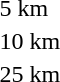<table>
<tr>
<td>5 km <div></div></td>
<td></td>
<td></td>
<td></td>
</tr>
<tr>
<td>10 km <div></div></td>
<td></td>
<td></td>
<td></td>
</tr>
<tr>
<td>25 km <div></div></td>
<td></td>
<td></td>
<td></td>
</tr>
</table>
